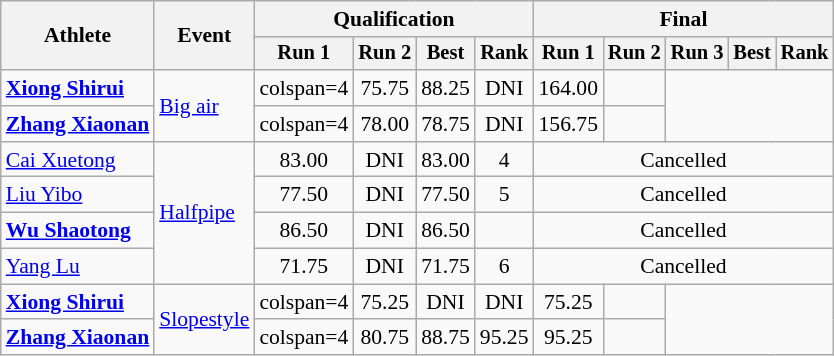<table class=wikitable style=font-size:90%;text-align:center>
<tr>
<th rowspan=2>Athlete</th>
<th rowspan=2>Event</th>
<th colspan=4>Qualification</th>
<th colspan=5>Final</th>
</tr>
<tr style=font-size:95%>
<th>Run 1</th>
<th>Run 2</th>
<th>Best</th>
<th>Rank</th>
<th>Run 1</th>
<th>Run 2</th>
<th>Run 3</th>
<th>Best</th>
<th>Rank</th>
</tr>
<tr align=center>
<td align=left><strong><a href='#'>Xiong Shirui</a></strong></td>
<td align=left rowspan=2><a href='#'>Big air</a></td>
<td>colspan=4 </td>
<td>75.75</td>
<td>88.25</td>
<td>DNI</td>
<td>164.00</td>
<td></td>
</tr>
<tr align=center>
<td align=left><strong><a href='#'>Zhang Xiaonan</a></strong></td>
<td>colspan=4 </td>
<td>78.00</td>
<td>78.75</td>
<td>DNI</td>
<td>156.75</td>
<td></td>
</tr>
<tr align=center>
<td align=left><a href='#'>Cai Xuetong</a></td>
<td align=left rowspan=4><a href='#'>Halfpipe</a></td>
<td>83.00</td>
<td>DNI</td>
<td>83.00</td>
<td>4</td>
<td colspan=5>Cancelled</td>
</tr>
<tr align=center>
<td align=left><a href='#'>Liu Yibo</a></td>
<td>77.50</td>
<td>DNI</td>
<td>77.50</td>
<td>5</td>
<td colspan=5>Cancelled</td>
</tr>
<tr align=center>
<td align=left><strong><a href='#'>Wu Shaotong</a></strong></td>
<td>86.50</td>
<td>DNI</td>
<td>86.50</td>
<td></td>
<td colspan=5>Cancelled</td>
</tr>
<tr align=center>
<td align=left><a href='#'>Yang Lu</a></td>
<td>71.75</td>
<td>DNI</td>
<td>71.75</td>
<td>6</td>
<td colspan=5>Cancelled</td>
</tr>
<tr align=center>
<td align=left><strong><a href='#'>Xiong Shirui</a></strong></td>
<td align=left rowspan=2><a href='#'>Slopestyle</a></td>
<td>colspan=4 </td>
<td>75.25</td>
<td>DNI</td>
<td>DNI</td>
<td>75.25</td>
<td></td>
</tr>
<tr align=center>
<td align=left><strong><a href='#'>Zhang Xiaonan</a></strong></td>
<td>colspan=4 </td>
<td>80.75</td>
<td>88.75</td>
<td>95.25</td>
<td>95.25</td>
<td></td>
</tr>
</table>
